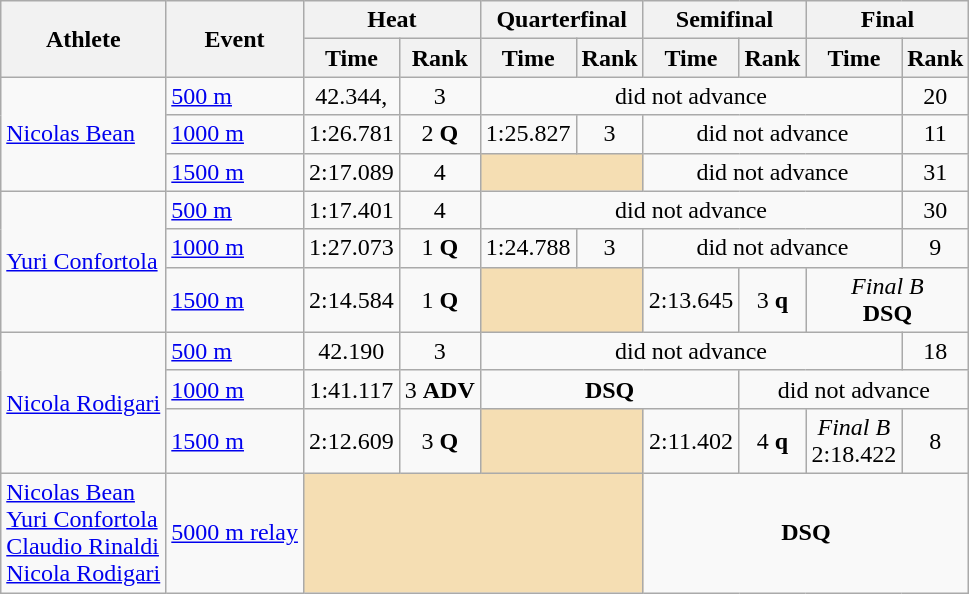<table class="wikitable">
<tr>
<th rowspan="2">Athlete</th>
<th rowspan="2">Event</th>
<th colspan="2">Heat</th>
<th colspan="2">Quarterfinal</th>
<th colspan="2">Semifinal</th>
<th colspan="2">Final</th>
</tr>
<tr>
<th>Time</th>
<th>Rank</th>
<th>Time</th>
<th>Rank</th>
<th>Time</th>
<th>Rank</th>
<th>Time</th>
<th>Rank</th>
</tr>
<tr>
<td rowspan=3><a href='#'>Nicolas Bean</a></td>
<td><a href='#'>500 m</a></td>
<td align="center">42.344,</td>
<td align="center">3</td>
<td colspan=5 align="center">did not advance</td>
<td align="center">20</td>
</tr>
<tr>
<td><a href='#'>1000 m</a></td>
<td align="center">1:26.781</td>
<td align="center">2 <strong>Q</strong></td>
<td align="center">1:25.827</td>
<td align="center">3</td>
<td colspan=3 align="center">did not advance</td>
<td align="center">11</td>
</tr>
<tr>
<td><a href='#'>1500 m</a></td>
<td align="center">2:17.089</td>
<td align="center">4</td>
<td colspan=2 align="center" bgcolor="wheat"></td>
<td colspan=3 align="center">did not advance</td>
<td align="center">31</td>
</tr>
<tr>
<td rowspan=3><a href='#'>Yuri Confortola</a></td>
<td><a href='#'>500 m</a></td>
<td align="center">1:17.401</td>
<td align="center">4</td>
<td colspan=5 align="center">did not advance</td>
<td align="center">30</td>
</tr>
<tr>
<td><a href='#'>1000 m</a></td>
<td align="center">1:27.073</td>
<td align="center">1 <strong>Q</strong></td>
<td align="center">1:24.788</td>
<td align="center">3</td>
<td colspan=3 align="center">did not advance</td>
<td align="center">9</td>
</tr>
<tr>
<td><a href='#'>1500 m</a></td>
<td align="center">2:14.584</td>
<td align="center">1 <strong>Q</strong></td>
<td colspan=2 align="center" bgcolor="wheat"></td>
<td align="center">2:13.645</td>
<td align="center">3 <strong>q</strong></td>
<td colspan=2 align="center"><em>Final B</em> <br><strong>DSQ</strong></td>
</tr>
<tr>
<td rowspan=3><a href='#'>Nicola Rodigari</a></td>
<td><a href='#'>500 m</a></td>
<td align="center">42.190</td>
<td align="center">3</td>
<td colspan=5 align="center">did not advance</td>
<td align="center">18</td>
</tr>
<tr>
<td><a href='#'>1000 m</a></td>
<td align="center">1:41.117</td>
<td align="center">3 <strong>ADV</strong></td>
<td colspan=3 align="center"><strong>DSQ</strong></td>
<td colspan=4 align="center">did not advance</td>
</tr>
<tr>
<td><a href='#'>1500 m</a></td>
<td align="center">2:12.609</td>
<td align="center">3 <strong>Q</strong></td>
<td colspan=2 align="center" bgcolor="wheat"></td>
<td align="center">2:11.402</td>
<td align="center">4 <strong>q</strong></td>
<td align="center"><em>Final B</em> <br>2:18.422</td>
<td align="center">8</td>
</tr>
<tr>
<td><a href='#'>Nicolas Bean</a><br><a href='#'>Yuri Confortola</a><br><a href='#'>Claudio Rinaldi</a><br><a href='#'>Nicola Rodigari</a></td>
<td><a href='#'>5000 m relay</a></td>
<td colspan= 4 rowspan= 1 bgcolor="wheat"></td>
<td colspan=4 align="center"><strong>DSQ</strong></td>
</tr>
</table>
